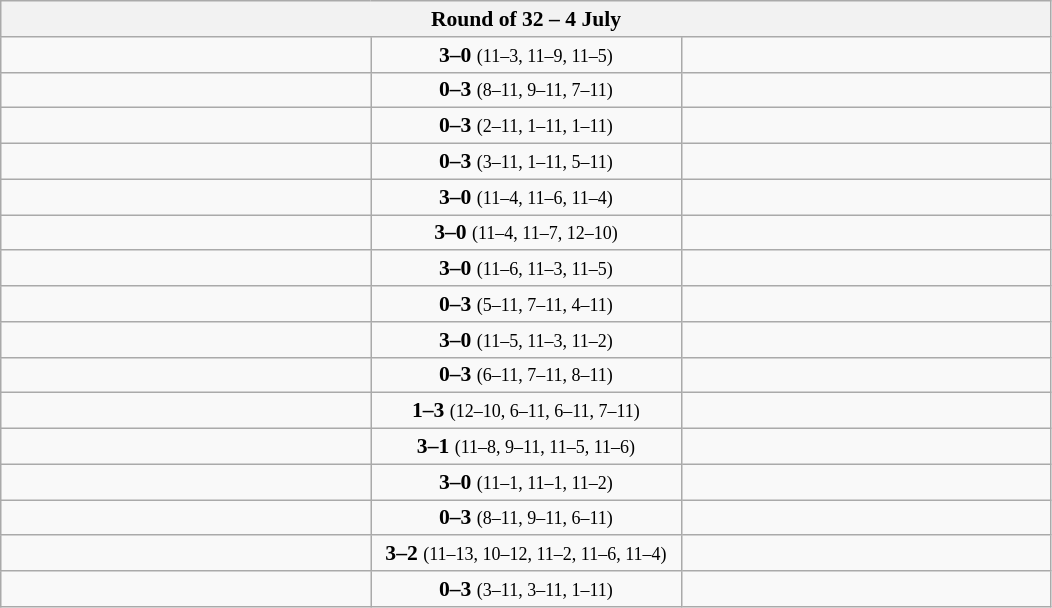<table class="wikitable" style="text-align: center; font-size:90% ">
<tr>
<th colspan=3>Round of 32 – 4 July</th>
</tr>
<tr>
<td align=left width="240"><strong></strong></td>
<td align=center width="200"><strong>3–0</strong> <small>(11–3, 11–9, 11–5)</small></td>
<td align=left width="240"></td>
</tr>
<tr>
<td align=left></td>
<td align=center><strong>0–3</strong> <small>(8–11, 9–11, 7–11)</small></td>
<td align=left><strong></strong></td>
</tr>
<tr>
<td align=left></td>
<td align=center><strong>0–3</strong> <small>(2–11, 1–11, 1–11)</small></td>
<td align=left><strong></strong></td>
</tr>
<tr>
<td align=left></td>
<td align=center><strong>0–3</strong> <small>(3–11, 1–11, 5–11)</small></td>
<td align=left><strong></strong></td>
</tr>
<tr>
<td align=left><strong></strong></td>
<td align=center><strong>3–0</strong> <small>(11–4, 11–6, 11–4)</small></td>
<td align=left></td>
</tr>
<tr>
<td align=left><strong></strong></td>
<td align=center><strong>3–0</strong> <small>(11–4, 11–7, 12–10)</small></td>
<td align=left></td>
</tr>
<tr>
<td align=left><strong></strong></td>
<td align=center><strong>3–0</strong> <small>(11–6, 11–3, 11–5)</small></td>
<td align=left></td>
</tr>
<tr>
<td align=left></td>
<td align=center><strong>0–3</strong> <small>(5–11, 7–11, 4–11)</small></td>
<td align=left><strong></strong></td>
</tr>
<tr>
<td align=left><strong></strong></td>
<td align=center><strong>3–0</strong> <small>(11–5, 11–3, 11–2)</small></td>
<td align=left></td>
</tr>
<tr>
<td align=left></td>
<td align=center><strong>0–3</strong> <small>(6–11, 7–11, 8–11)</small></td>
<td align=left><strong></strong></td>
</tr>
<tr>
<td align=left></td>
<td align=center><strong>1–3</strong> <small>(12–10, 6–11, 6–11, 7–11)</small></td>
<td align=left><strong></strong></td>
</tr>
<tr>
<td align=left><strong></strong></td>
<td align=center><strong>3–1</strong> <small>(11–8, 9–11, 11–5, 11–6)</small></td>
<td align=left></td>
</tr>
<tr>
<td align=left><strong></strong></td>
<td align=center><strong>3–0</strong> <small>(11–1, 11–1, 11–2)</small></td>
<td align=left></td>
</tr>
<tr>
<td align=left></td>
<td align=center><strong>0–3</strong> <small>(8–11, 9–11, 6–11)</small></td>
<td align=left><strong></strong></td>
</tr>
<tr>
<td align=left><strong></strong></td>
<td align=center><strong>3–2</strong> <small>(11–13, 10–12, 11–2, 11–6, 11–4)</small></td>
<td align=left></td>
</tr>
<tr>
<td align=left></td>
<td align=center><strong>0–3</strong> <small>(3–11, 3–11, 1–11)</small></td>
<td align=left><strong></strong></td>
</tr>
</table>
